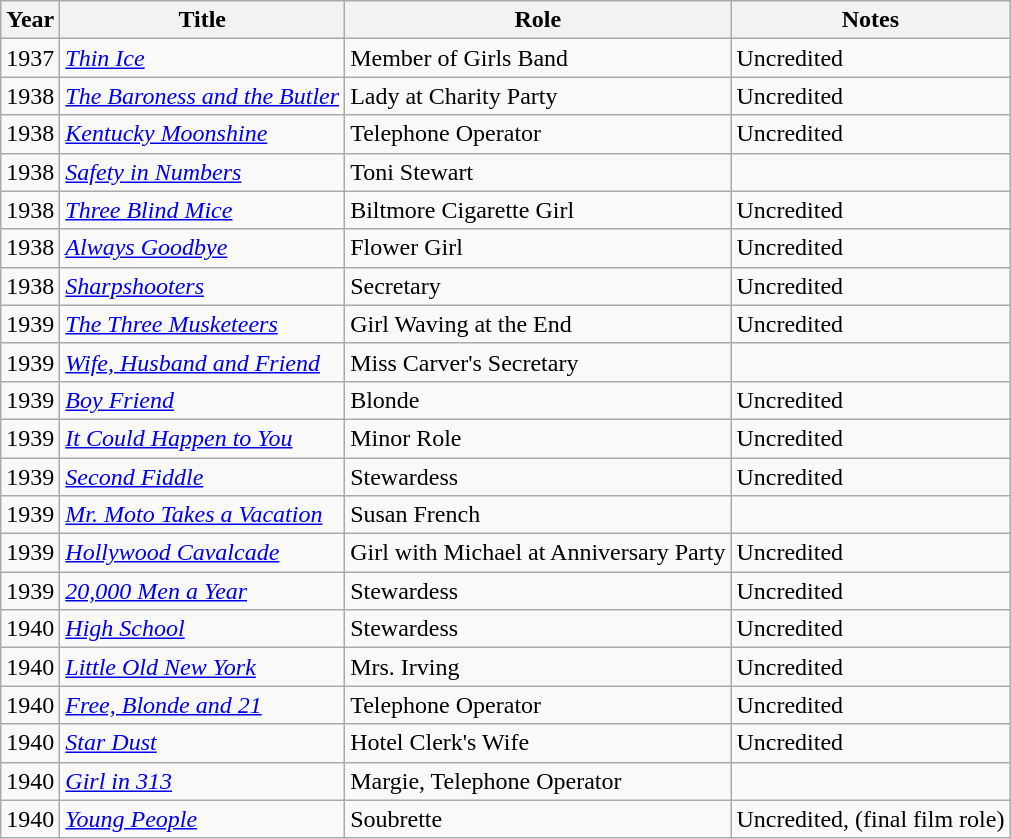<table class="wikitable">
<tr>
<th>Year</th>
<th>Title</th>
<th>Role</th>
<th>Notes</th>
</tr>
<tr>
<td>1937</td>
<td><em><a href='#'>Thin Ice</a></em></td>
<td>Member of Girls Band</td>
<td>Uncredited</td>
</tr>
<tr>
<td>1938</td>
<td><em><a href='#'>The Baroness and the Butler</a></em></td>
<td>Lady at Charity Party</td>
<td>Uncredited</td>
</tr>
<tr>
<td>1938</td>
<td><em><a href='#'>Kentucky Moonshine</a></em></td>
<td>Telephone Operator</td>
<td>Uncredited</td>
</tr>
<tr>
<td>1938</td>
<td><em><a href='#'>Safety in Numbers</a></em></td>
<td>Toni Stewart</td>
<td></td>
</tr>
<tr>
<td>1938</td>
<td><em><a href='#'>Three Blind Mice</a></em></td>
<td>Biltmore Cigarette Girl</td>
<td>Uncredited</td>
</tr>
<tr>
<td>1938</td>
<td><em><a href='#'>Always Goodbye</a></em></td>
<td>Flower Girl</td>
<td>Uncredited</td>
</tr>
<tr>
<td>1938</td>
<td><em><a href='#'>Sharpshooters</a></em></td>
<td>Secretary</td>
<td>Uncredited</td>
</tr>
<tr>
<td>1939</td>
<td><em><a href='#'>The Three Musketeers</a></em></td>
<td>Girl Waving at the End</td>
<td>Uncredited</td>
</tr>
<tr>
<td>1939</td>
<td><em><a href='#'>Wife, Husband and Friend</a></em></td>
<td>Miss Carver's Secretary</td>
<td></td>
</tr>
<tr>
<td>1939</td>
<td><em><a href='#'>Boy Friend</a></em></td>
<td>Blonde</td>
<td>Uncredited</td>
</tr>
<tr>
<td>1939</td>
<td><em><a href='#'>It Could Happen to You</a></em></td>
<td>Minor Role</td>
<td>Uncredited</td>
</tr>
<tr>
<td>1939</td>
<td><em><a href='#'>Second Fiddle</a></em></td>
<td>Stewardess</td>
<td>Uncredited</td>
</tr>
<tr>
<td>1939</td>
<td><em><a href='#'>Mr. Moto Takes a Vacation</a></em></td>
<td>Susan French</td>
<td></td>
</tr>
<tr>
<td>1939</td>
<td><em><a href='#'>Hollywood Cavalcade</a></em></td>
<td>Girl with Michael at Anniversary Party</td>
<td>Uncredited</td>
</tr>
<tr>
<td>1939</td>
<td><em><a href='#'>20,000 Men a Year</a></em></td>
<td>Stewardess</td>
<td>Uncredited</td>
</tr>
<tr>
<td>1940</td>
<td><em><a href='#'>High School</a></em></td>
<td>Stewardess</td>
<td>Uncredited</td>
</tr>
<tr>
<td>1940</td>
<td><em><a href='#'>Little Old New York</a></em></td>
<td>Mrs. Irving</td>
<td>Uncredited</td>
</tr>
<tr>
<td>1940</td>
<td><em><a href='#'>Free, Blonde and 21</a></em></td>
<td>Telephone Operator</td>
<td>Uncredited</td>
</tr>
<tr>
<td>1940</td>
<td><em><a href='#'>Star Dust</a></em></td>
<td>Hotel Clerk's Wife</td>
<td>Uncredited</td>
</tr>
<tr>
<td>1940</td>
<td><em><a href='#'>Girl in 313</a></em></td>
<td>Margie, Telephone Operator</td>
<td></td>
</tr>
<tr>
<td>1940</td>
<td><em><a href='#'>Young People</a></em></td>
<td>Soubrette</td>
<td>Uncredited, (final film role)</td>
</tr>
</table>
